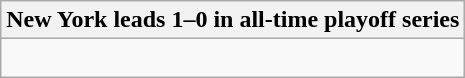<table class="wikitable collapsible collapsed">
<tr>
<th>New York leads 1–0 in all-time playoff series</th>
</tr>
<tr>
<td><br></td>
</tr>
</table>
